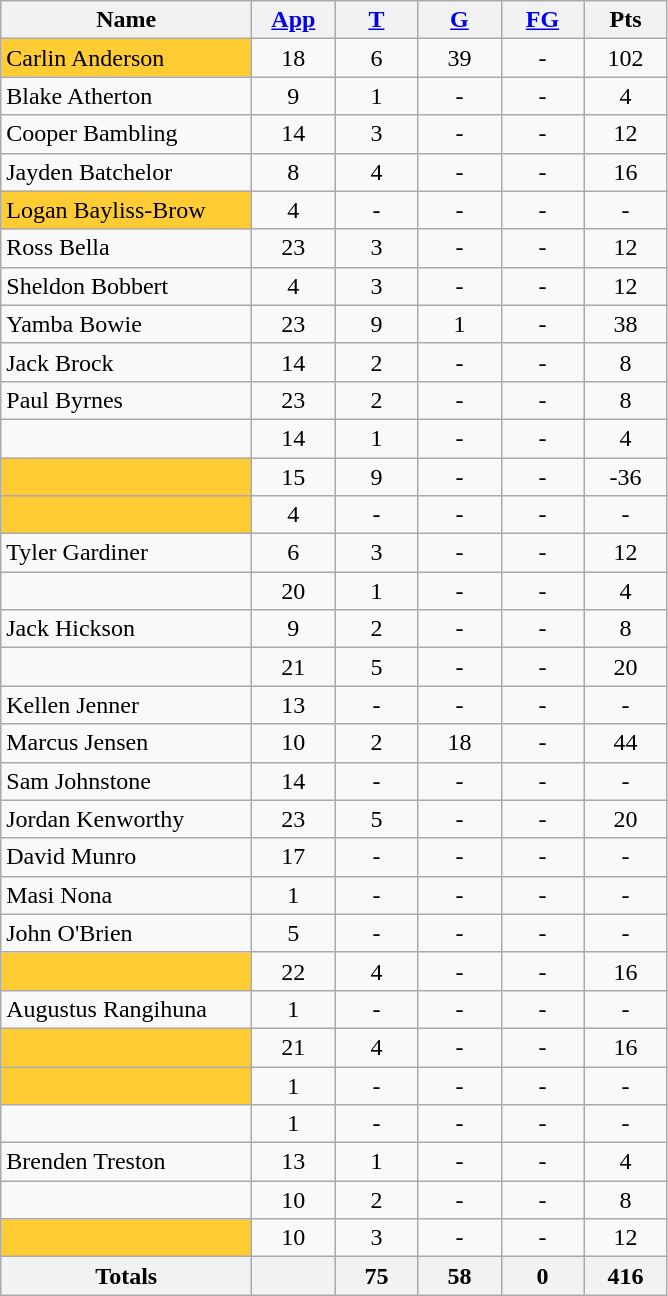<table class="wikitable sortable" style="text-align: center;">
<tr>
<th style="width:10em">Name</th>
<th style="width:3em"><a href='#'>App</a></th>
<th style="width:3em"><a href='#'>T</a></th>
<th style="width:3em"><a href='#'>G</a></th>
<th style="width:3em"><a href='#'>FG</a></th>
<th style="width:3em">Pts</th>
</tr>
<tr>
<td style="text-align:left; background:#FC3;">Carlin Anderson</td>
<td>18</td>
<td>6</td>
<td>39</td>
<td>-</td>
<td>102</td>
</tr>
<tr>
<td style="text-align:left;">Blake Atherton</td>
<td>9</td>
<td>1</td>
<td>-</td>
<td>-</td>
<td>4</td>
</tr>
<tr>
<td style="text-align:left;">Cooper Bambling</td>
<td>14</td>
<td>3</td>
<td>-</td>
<td>-</td>
<td>12</td>
</tr>
<tr>
<td style="text-align:left;">Jayden Batchelor</td>
<td>8</td>
<td>4</td>
<td>-</td>
<td>-</td>
<td>16</td>
</tr>
<tr>
<td style="text-align:left; background:#FC3;">Logan Bayliss-Brow</td>
<td>4</td>
<td>-</td>
<td>-</td>
<td>-</td>
<td>-</td>
</tr>
<tr>
<td style="text-align:left;">Ross Bella</td>
<td>23</td>
<td>3</td>
<td>-</td>
<td>-</td>
<td>12</td>
</tr>
<tr>
<td style="text-align:left;">Sheldon Bobbert</td>
<td>4</td>
<td>3</td>
<td>-</td>
<td>-</td>
<td>12</td>
</tr>
<tr>
<td style="text-align:left;">Yamba Bowie</td>
<td>23</td>
<td>9</td>
<td>1</td>
<td>-</td>
<td>38</td>
</tr>
<tr>
<td style="text-align:left;">Jack Brock</td>
<td>14</td>
<td>2</td>
<td>-</td>
<td>-</td>
<td>8</td>
</tr>
<tr>
<td style="text-align:left;">Paul Byrnes</td>
<td>23</td>
<td>2</td>
<td>-</td>
<td>-</td>
<td>8</td>
</tr>
<tr>
<td style="text-align:left;"></td>
<td>14</td>
<td>1</td>
<td>-</td>
<td>-</td>
<td>4</td>
</tr>
<tr>
<td style="text-align:left; background:#FC3;"></td>
<td>15</td>
<td>9</td>
<td>-</td>
<td>-</td>
<td>-36</td>
</tr>
<tr>
<td style="text-align:left; background:#FC3;"></td>
<td>4</td>
<td>-</td>
<td>-</td>
<td>-</td>
<td>-</td>
</tr>
<tr>
<td style="text-align:left;">Tyler Gardiner</td>
<td>6</td>
<td>3</td>
<td>-</td>
<td>-</td>
<td>12</td>
</tr>
<tr>
<td style="text-align:left;"></td>
<td>20</td>
<td>1</td>
<td>-</td>
<td>-</td>
<td>4</td>
</tr>
<tr>
<td style="text-align:left;">Jack Hickson</td>
<td>9</td>
<td>2</td>
<td>-</td>
<td>-</td>
<td>8</td>
</tr>
<tr>
<td style="text-align:left;"></td>
<td>21</td>
<td>5</td>
<td>-</td>
<td>-</td>
<td>20</td>
</tr>
<tr>
<td style="text-align:left;">Kellen Jenner</td>
<td>13</td>
<td>-</td>
<td>-</td>
<td>-</td>
<td>-</td>
</tr>
<tr>
<td style="text-align:left;">Marcus Jensen</td>
<td>10</td>
<td>2</td>
<td>18</td>
<td>-</td>
<td>44</td>
</tr>
<tr>
<td style="text-align:left;">Sam Johnstone</td>
<td>14</td>
<td>-</td>
<td>-</td>
<td>-</td>
<td>-</td>
</tr>
<tr>
<td style="text-align:left;">Jordan Kenworthy</td>
<td>23</td>
<td>5</td>
<td>-</td>
<td>-</td>
<td>20</td>
</tr>
<tr>
<td style="text-align:left;">David Munro</td>
<td>17</td>
<td>-</td>
<td>-</td>
<td>-</td>
<td>-</td>
</tr>
<tr>
<td style="text-align:left;">Masi Nona</td>
<td>1</td>
<td>-</td>
<td>-</td>
<td>-</td>
<td>-</td>
</tr>
<tr>
<td style="text-align:left;">John O'Brien</td>
<td>5</td>
<td>-</td>
<td>-</td>
<td>-</td>
<td>-</td>
</tr>
<tr>
<td style="text-align:left; background:#FC3;"></td>
<td>22</td>
<td>4</td>
<td>-</td>
<td>-</td>
<td>16</td>
</tr>
<tr>
<td style="text-align:left;">Augustus Rangihuna</td>
<td>1</td>
<td>-</td>
<td>-</td>
<td>-</td>
<td>-</td>
</tr>
<tr>
<td style="text-align:left; background:#FC3;"></td>
<td>21</td>
<td>4</td>
<td>-</td>
<td>-</td>
<td>16</td>
</tr>
<tr>
<td style="text-align:left; background:#FC3;"></td>
<td>1</td>
<td>-</td>
<td>-</td>
<td>-</td>
<td>-</td>
</tr>
<tr>
<td style="text-align:left;"></td>
<td>1</td>
<td>-</td>
<td>-</td>
<td>-</td>
<td>-</td>
</tr>
<tr>
<td style="text-align:left;">Brenden Treston</td>
<td>13</td>
<td>1</td>
<td>-</td>
<td>-</td>
<td>4</td>
</tr>
<tr>
<td style="text-align:left;"></td>
<td>10</td>
<td>2</td>
<td>-</td>
<td>-</td>
<td>8</td>
</tr>
<tr>
<td style="text-align:left; background:#FC3;"></td>
<td>10</td>
<td>3</td>
<td>-</td>
<td>-</td>
<td>12</td>
</tr>
<tr class="sortbottom">
<th>Totals</th>
<th></th>
<th>75</th>
<th>58</th>
<th>0</th>
<th>416</th>
</tr>
</table>
